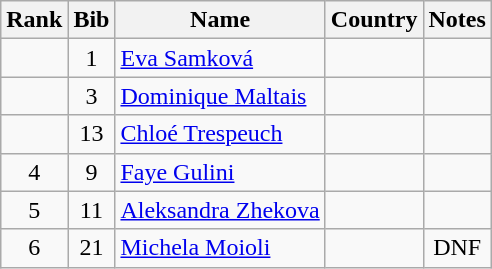<table class="wikitable sortable" style="text-align:center">
<tr>
<th>Rank</th>
<th>Bib</th>
<th>Name</th>
<th>Country</th>
<th>Notes</th>
</tr>
<tr>
<td></td>
<td>1</td>
<td align=left><a href='#'>Eva Samková</a></td>
<td align=left></td>
<td></td>
</tr>
<tr>
<td></td>
<td>3</td>
<td align=left><a href='#'>Dominique Maltais</a></td>
<td align=left></td>
<td></td>
</tr>
<tr>
<td></td>
<td>13</td>
<td align=left><a href='#'>Chloé Trespeuch</a></td>
<td align=left></td>
<td></td>
</tr>
<tr>
<td>4</td>
<td>9</td>
<td align=left><a href='#'>Faye Gulini</a></td>
<td align=left></td>
<td></td>
</tr>
<tr>
<td>5</td>
<td>11</td>
<td align=left><a href='#'>Aleksandra Zhekova</a></td>
<td align=left></td>
<td></td>
</tr>
<tr>
<td>6</td>
<td>21</td>
<td align=left><a href='#'>Michela Moioli</a></td>
<td align=left></td>
<td>DNF</td>
</tr>
</table>
